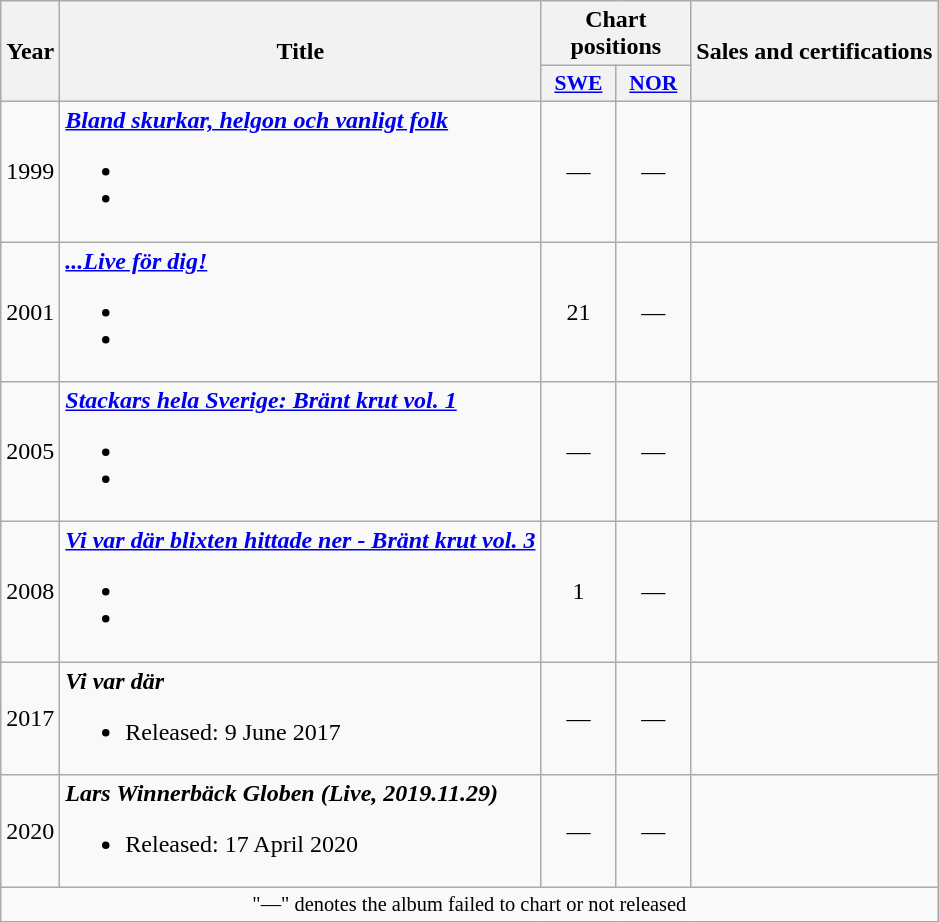<table class="wikitable">
<tr>
<th rowspan="2">Year</th>
<th rowspan="2">Title</th>
<th colspan="2">Chart positions</th>
<th rowspan="2">Sales and certifications</th>
</tr>
<tr style="font-size:90%">
<th style="width:3em;"><a href='#'>SWE</a><br></th>
<th style="width:3em;"><a href='#'>NOR</a><br></th>
</tr>
<tr>
<td>1999</td>
<td align="left"><strong><em><a href='#'>Bland skurkar, helgon och vanligt folk</a></em></strong><br><ul><li></li><li></li></ul></td>
<td align="center">—</td>
<td align="center">—</td>
<td align="left"></td>
</tr>
<tr>
<td>2001</td>
<td align="left"><strong><em><a href='#'>...Live för dig!</a></em></strong><br><ul><li></li><li></li></ul></td>
<td align="center">21</td>
<td align="center">—</td>
<td align="left"></td>
</tr>
<tr>
<td>2005</td>
<td align="left"><strong><em><a href='#'>Stackars hela Sverige: Bränt krut vol. 1</a></em></strong><br><ul><li></li><li></li></ul></td>
<td align="center">—</td>
<td align="center">—</td>
<td align="left"></td>
</tr>
<tr>
<td>2008</td>
<td align="left"><strong><em><a href='#'>Vi var där blixten hittade ner - Bränt krut vol. 3</a></em></strong><br><ul><li></li><li></li></ul></td>
<td align="center">1</td>
<td align="center">—</td>
<td align="left"></td>
</tr>
<tr>
<td>2017</td>
<td align="left"><strong><em>Vi var där</em></strong><br><ul><li>Released: 9 June 2017</li></ul></td>
<td align="center">—</td>
<td align="center">—</td>
<td align="left"></td>
</tr>
<tr>
<td>2020</td>
<td align="left"><strong><em>Lars Winnerbäck Globen (Live, 2019.11.29)</em></strong><br><ul><li>Released: 17 April 2020</li></ul></td>
<td align="center">—</td>
<td align="center">—</td>
<td align="left"></td>
</tr>
<tr>
<td align="center" colspan="20" style="font-size:85%">"—" denotes the album failed to chart or not released</td>
</tr>
</table>
